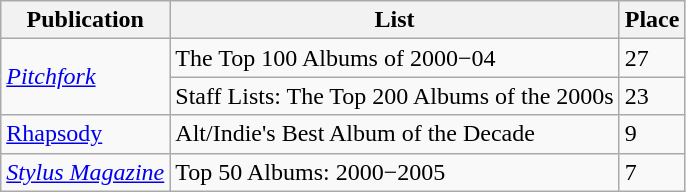<table class="wikitable sortable">
<tr>
<th>Publication</th>
<th>List</th>
<th>Place</th>
</tr>
<tr>
<td rowspan=2><em><a href='#'>Pitchfork</a></em></td>
<td>The Top 100 Albums of 2000−04</td>
<td>27</td>
</tr>
<tr>
<td>Staff Lists: The Top 200 Albums of the 2000s</td>
<td>23</td>
</tr>
<tr>
<td><a href='#'>Rhapsody</a></td>
<td>Alt/Indie's Best Album of the Decade</td>
<td>9</td>
</tr>
<tr>
<td><em><a href='#'>Stylus Magazine</a></em></td>
<td>Top 50 Albums: 2000−2005</td>
<td>7</td>
</tr>
</table>
